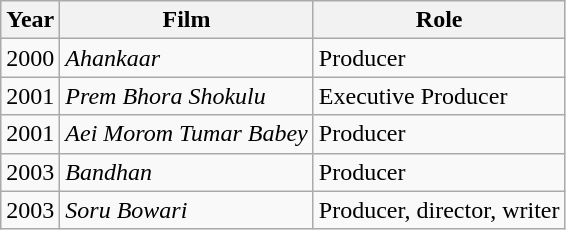<table class="wikitable">
<tr>
<th>Year</th>
<th>Film</th>
<th>Role</th>
</tr>
<tr>
<td>2000</td>
<td><em>Ahankaar</em></td>
<td>Producer</td>
</tr>
<tr>
<td>2001</td>
<td><em>Prem Bhora Shokulu</em></td>
<td>Executive Producer</td>
</tr>
<tr>
<td>2001</td>
<td><em>Aei Morom Tumar Babey</em></td>
<td>Producer</td>
</tr>
<tr>
<td>2003</td>
<td><em>Bandhan</em></td>
<td>Producer</td>
</tr>
<tr>
<td>2003</td>
<td><em>Soru Bowari</em></td>
<td>Producer, director, writer</td>
</tr>
</table>
